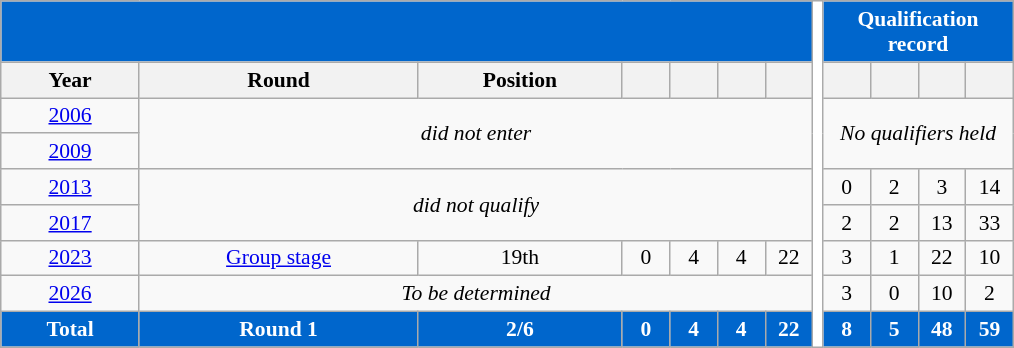<table class="wikitable" style="font-size:90%; text-align:center;">
<tr>
<th style="background:#06C;" colspan="7"><a href='#'></a></th>
<th style="background:white; width:1%;" rowspan="9"></th>
<th style="background:#06C; color:#FFFFFF;" colspan="5">Qualification record</th>
</tr>
<tr>
<th>Year</th>
<th>Round</th>
<th>Position</th>
<th width=25></th>
<th width=25></th>
<th width=25></th>
<th width=25></th>
<th width=25></th>
<th width=25></th>
<th width=25></th>
<th width=25></th>
</tr>
<tr>
<td><a href='#'>2006</a></td>
<td colspan=6 rowspan=2><em>did not enter</em></td>
<td colspan=4 rowspan=2><em>No qualifiers held</em></td>
</tr>
<tr>
<td><a href='#'>2009</a></td>
</tr>
<tr>
<td><a href='#'>2013</a></td>
<td colspan=6 align=center rowspan=2><em>did not qualify</em></td>
<td>0</td>
<td>2</td>
<td>3</td>
<td>14</td>
</tr>
<tr>
<td><a href='#'>2017</a></td>
<td>2</td>
<td>2</td>
<td>13</td>
<td>33</td>
</tr>
<tr>
<td> <a href='#'>2023</a></td>
<td><a href='#'>Group stage</a></td>
<td>19th</td>
<td>0</td>
<td>4</td>
<td>4</td>
<td>22</td>
<td>3</td>
<td>1</td>
<td>22</td>
<td>10</td>
</tr>
<tr>
<td> <a href='#'>2026</a></td>
<td colspan=6><em>To be determined</em></td>
<td>3</td>
<td>0</td>
<td>10</td>
<td>2</td>
</tr>
<tr>
<th style="color:white; background:#06C;"><strong>Total</strong></th>
<th style="color:white; background:#06C;"><strong>Round 1</strong></th>
<th style="color:white; background:#06C;"><strong>2/6</strong></th>
<th style="color:white; background:#06C;"><strong>0</strong></th>
<th style="color:white; background:#06C;"><strong>4</strong></th>
<th style="color:white; background:#06C;"><strong>4</strong></th>
<th style="color:white; background:#06C;"><strong>22</strong></th>
<th style="color:white; background:#06C;"><strong>8</strong></th>
<th style="color:white; background:#06C;"><strong>5</strong></th>
<th style="color:white; background:#06C;"><strong>48</strong></th>
<th style="color:white; background:#06C;"><strong>59</strong></th>
</tr>
</table>
